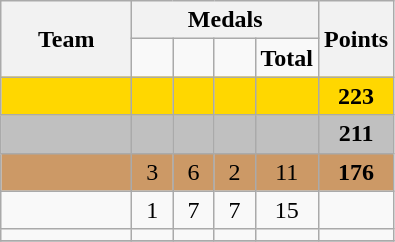<table class="wikitable" style="text-align:center;">
<tr>
<th width=80px rowspan=2>Team</th>
<th colspan=4>Medals</th>
<th rowspan=2>Points</th>
</tr>
<tr>
<td width=20px></td>
<td width=20px></td>
<td width=20px></td>
<td><strong>Total</strong></td>
</tr>
<tr bgcolor=gold>
<td></td>
<td></td>
<td></td>
<td></td>
<td></td>
<td><strong>223</strong></td>
</tr>
<tr bgcolor=silver>
<td></td>
<td></td>
<td></td>
<td></td>
<td></td>
<td><strong>211</strong></td>
</tr>
<tr bgcolor=cc9966>
<td></td>
<td>3</td>
<td>6</td>
<td>2</td>
<td>11</td>
<td><strong>176</strong></td>
</tr>
<tr>
<td></td>
<td>1</td>
<td>7</td>
<td>7</td>
<td>15</td>
<td></td>
</tr>
<tr>
<td></td>
<td></td>
<td></td>
<td></td>
<td></td>
<td></td>
</tr>
<tr>
</tr>
</table>
